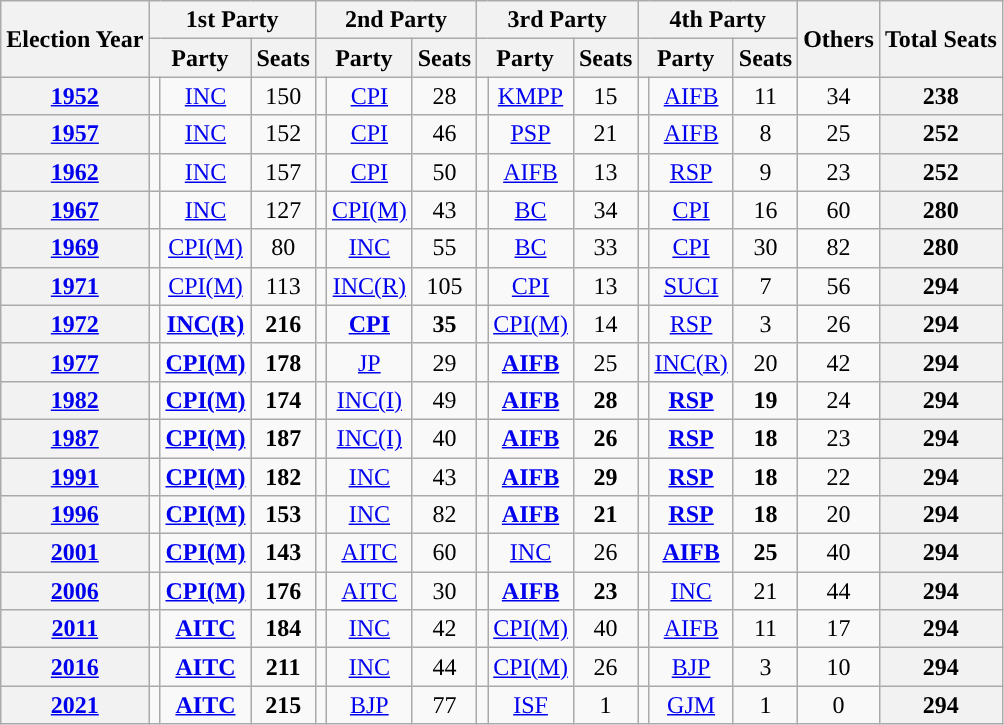<table class="wikitable" style="text-align:center">
<tr>
<th rowspan="2">Election Year</th>
<th colspan="3">1st Party</th>
<th colspan="3">2nd Party</th>
<th colspan="3">3rd Party</th>
<th colspan="3">4th Party</th>
<th rowspan="2">Others</th>
<th rowspan="2">Total Seats</th>
</tr>
<tr>
<th colspan="2">Party</th>
<th>Seats</th>
<th colspan="2">Party</th>
<th>Seats</th>
<th colspan="2">Party</th>
<th>Seats</th>
<th colspan="2">Party</th>
<th>Seats</th>
</tr>
<tr>
<th><a href='#'>1952</a></th>
<td style="background-color: "></td>
<td><a href='#'>INC</a></td>
<td>150</td>
<td style="background-color:"></td>
<td><a href='#'>CPI</a></td>
<td>28</td>
<td style="background-color: "></td>
<td><a href='#'>KMPP</a></td>
<td>15</td>
<td style="background-color: "></td>
<td><a href='#'>AIFB</a></td>
<td>11</td>
<td>34</td>
<th>238</th>
</tr>
<tr>
<th><a href='#'>1957</a></th>
<td style="background-color: "></td>
<td><a href='#'>INC</a></td>
<td>152</td>
<td style="background-color:"></td>
<td><a href='#'>CPI</a></td>
<td>46</td>
<td style="background-color: "></td>
<td><a href='#'>PSP</a></td>
<td>21</td>
<td style="background-color: "></td>
<td><a href='#'>AIFB</a></td>
<td>8</td>
<td>25</td>
<th>252</th>
</tr>
<tr>
<th><a href='#'>1962</a></th>
<td style="background-color: "></td>
<td><a href='#'>INC</a></td>
<td>157</td>
<td style="background-color:"></td>
<td><a href='#'>CPI</a></td>
<td>50</td>
<td style="background-color: "></td>
<td><a href='#'>AIFB</a></td>
<td>13</td>
<td style="background-color: "></td>
<td><a href='#'>RSP</a></td>
<td>9</td>
<td>23</td>
<th>252</th>
</tr>
<tr>
<th><a href='#'>1967</a></th>
<td style="background-color: "></td>
<td><a href='#'>INC</a></td>
<td>127</td>
<td style="background-color:"></td>
<td><a href='#'>CPI(M)</a></td>
<td>43</td>
<td style="background-color: "></td>
<td><a href='#'>BC</a></td>
<td>34</td>
<td style="background-color:"></td>
<td><a href='#'>CPI</a></td>
<td>16</td>
<td>60</td>
<th>280</th>
</tr>
<tr>
<th><a href='#'>1969</a></th>
<td style="background-color:"></td>
<td><a href='#'>CPI(M)</a></td>
<td>80</td>
<td style="background-color: "></td>
<td><a href='#'>INC</a></td>
<td>55</td>
<td style="background-color: "></td>
<td><a href='#'>BC</a></td>
<td>33</td>
<td style="background-color:"></td>
<td><a href='#'>CPI</a></td>
<td>30</td>
<td>82</td>
<th>280</th>
</tr>
<tr>
<th><a href='#'>1971</a></th>
<td style="background-color:"></td>
<td><a href='#'>CPI(M)</a></td>
<td>113</td>
<td style="background-color: "></td>
<td><a href='#'>INC(R)</a></td>
<td>105</td>
<td style="background-color:"></td>
<td><a href='#'>CPI</a></td>
<td>13</td>
<td style="background-color:"></td>
<td><a href='#'>SUCI</a></td>
<td>7</td>
<td>56</td>
<th>294</th>
</tr>
<tr>
<th><a href='#'>1972</a></th>
<td style="background-color: "></td>
<td><strong><a href='#'>INC(R)</a></strong></td>
<td><strong>216</strong></td>
<td style="background-color:"></td>
<td><strong><a href='#'>CPI</a></strong></td>
<td><strong>35</strong></td>
<td style="background-color:"></td>
<td><a href='#'>CPI(M)</a></td>
<td>14</td>
<td style="background-color: "></td>
<td><a href='#'>RSP</a></td>
<td>3</td>
<td>26</td>
<th>294</th>
</tr>
<tr>
<th><a href='#'>1977</a></th>
<td style="background-color:"></td>
<td><strong><a href='#'>CPI(M)</a></strong></td>
<td><strong>178</strong></td>
<td style="background-color: "></td>
<td><a href='#'>JP</a></td>
<td>29</td>
<td style="background-color: "></td>
<td><strong><a href='#'>AIFB</a></strong></td>
<td>25</td>
<td style="background-color: "></td>
<td><a href='#'>INC(R)</a></td>
<td>20</td>
<td>42</td>
<th>294</th>
</tr>
<tr>
<th><a href='#'>1982</a></th>
<td style="background-color:"></td>
<td><strong><a href='#'>CPI(M)</a></strong></td>
<td><strong>174</strong></td>
<td style="background-color: "></td>
<td><a href='#'>INC(I)</a></td>
<td>49</td>
<td style="background-color: "></td>
<td><strong><a href='#'>AIFB</a></strong></td>
<td><strong>28</strong></td>
<td style="background-color: "></td>
<td><strong><a href='#'>RSP</a></strong></td>
<td><strong>19</strong></td>
<td>24</td>
<th>294</th>
</tr>
<tr>
<th><a href='#'>1987</a></th>
<td style="background-color:"></td>
<td><strong><a href='#'>CPI(M)</a></strong></td>
<td><strong>187</strong></td>
<td style="background-color: "></td>
<td><a href='#'>INC(I)</a></td>
<td>40</td>
<td style="background-color: "></td>
<td><strong><a href='#'>AIFB</a></strong></td>
<td><strong>26</strong></td>
<td style="background-color: "></td>
<td><strong><a href='#'>RSP</a></strong></td>
<td><strong>18</strong></td>
<td>23</td>
<th>294</th>
</tr>
<tr>
<th><a href='#'>1991</a></th>
<td style="background-color:"></td>
<td><strong><a href='#'>CPI(M)</a></strong></td>
<td><strong>182</strong></td>
<td style="background-color: "></td>
<td><a href='#'>INC</a></td>
<td>43</td>
<td style="background-color: "></td>
<td><strong><a href='#'>AIFB</a></strong></td>
<td><strong>29</strong></td>
<td style="background-color: "></td>
<td><strong><a href='#'>RSP</a></strong></td>
<td><strong>18</strong></td>
<td>22</td>
<th>294</th>
</tr>
<tr>
<th><a href='#'>1996</a></th>
<td style="background-color:"></td>
<td><strong><a href='#'>CPI(M)</a></strong></td>
<td><strong>153</strong></td>
<td style="background-color: "></td>
<td><a href='#'>INC</a></td>
<td>82</td>
<td style="background-color: "></td>
<td><strong><a href='#'>AIFB</a></strong></td>
<td><strong>21</strong></td>
<td style="background-color: "></td>
<td><strong><a href='#'>RSP</a></strong></td>
<td><strong>18</strong></td>
<td>20</td>
<th>294</th>
</tr>
<tr>
<th><a href='#'>2001</a></th>
<td style="background-color:"></td>
<td><strong><a href='#'>CPI(M)</a></strong></td>
<td><strong>143</strong></td>
<td style="background-color: "></td>
<td><a href='#'>AITC</a></td>
<td>60</td>
<td style="background-color: "></td>
<td><a href='#'>INC</a></td>
<td>26</td>
<td style="background-color: "></td>
<td><strong><a href='#'>AIFB</a></strong></td>
<td><strong>25</strong></td>
<td>40</td>
<th>294</th>
</tr>
<tr>
<th><a href='#'>2006</a></th>
<td style="background-color:"></td>
<td><strong><a href='#'>CPI(M)</a></strong></td>
<td><strong>176</strong></td>
<td style="background-color: "></td>
<td><a href='#'>AITC</a></td>
<td>30</td>
<td style="background-color: "></td>
<td><strong><a href='#'>AIFB</a></strong></td>
<td><strong>23</strong></td>
<td style="background-color: "></td>
<td><a href='#'>INC</a></td>
<td>21</td>
<td>44</td>
<th>294</th>
</tr>
<tr>
<th><a href='#'>2011</a></th>
<td style="background-color: "></td>
<td><strong><a href='#'>AITC</a></strong></td>
<td><strong>184</strong></td>
<td style="background-color: "></td>
<td><a href='#'>INC</a></td>
<td>42</td>
<td style="background-color:"></td>
<td><a href='#'>CPI(M)</a></td>
<td>40</td>
<td style="background-color: "></td>
<td><a href='#'>AIFB</a></td>
<td>11</td>
<td>17</td>
<th>294</th>
</tr>
<tr>
<th><a href='#'>2016</a></th>
<td style="background-color: "></td>
<td><strong><a href='#'>AITC</a></strong></td>
<td><strong>211</strong></td>
<td style="background-color: "></td>
<td><a href='#'>INC</a></td>
<td>44</td>
<td style="background-color:"></td>
<td><a href='#'>CPI(M)</a></td>
<td>26</td>
<td style="background-color: "></td>
<td><a href='#'>BJP</a></td>
<td>3</td>
<td>10</td>
<th>294</th>
</tr>
<tr>
<th><a href='#'>2021</a></th>
<td style="background-color: "></td>
<td><strong><a href='#'>AITC</a></strong></td>
<td><strong>215</strong></td>
<td style="background-color: "></td>
<td><a href='#'>BJP</a></td>
<td>77</td>
<td style="background-color: "></td>
<td><a href='#'>ISF</a></td>
<td>1</td>
<td style="background-color:"></td>
<td><a href='#'>GJM</a></td>
<td>1</td>
<td>0</td>
<th>294</th>
</tr>
</table>
